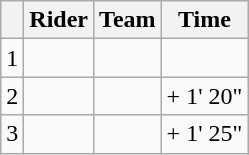<table class="wikitable">
<tr>
<th></th>
<th>Rider</th>
<th>Team</th>
<th>Time</th>
</tr>
<tr>
<td>1</td>
<td> </td>
<td></td>
<td align="right"></td>
</tr>
<tr>
<td>2</td>
<td></td>
<td></td>
<td align="right">+ 1' 20"</td>
</tr>
<tr>
<td>3</td>
<td></td>
<td></td>
<td align="right">+ 1' 25"</td>
</tr>
</table>
